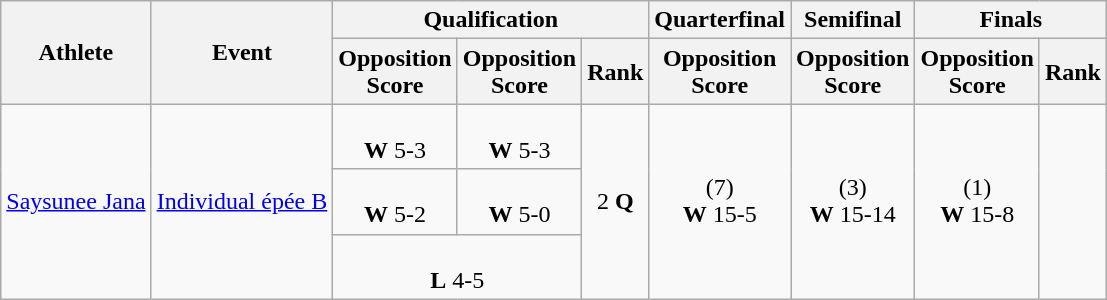<table class=wikitable>
<tr>
<th rowspan="2">Athlete</th>
<th rowspan="2">Event</th>
<th colspan="3">Qualification</th>
<th>Quarterfinal</th>
<th>Semifinal</th>
<th colspan="2">Finals</th>
</tr>
<tr>
<th>Opposition<br>Score</th>
<th>Opposition<br>Score</th>
<th>Rank</th>
<th>Opposition<br>Score</th>
<th>Opposition<br>Score</th>
<th>Opposition<br>Score</th>
<th>Rank</th>
</tr>
<tr>
<td rowspan=5><a href='#'>Saysunee Jana</a></td>
<td rowspan=5><a href='#'>Individual épée B</a></td>
<td align="center"><br><strong>W</strong> 5-3</td>
<td align="center"><br><strong>W</strong> 5-3</td>
<td align="center" rowspan=3>2 <strong>Q</strong></td>
<td align="center" rowspan=3> (7)<br><strong>W</strong> 15-5</td>
<td align="center" rowspan=3> (3)<br><strong>W</strong> 15-14</td>
<td align="center" rowspan=3> (1)<br><strong>W</strong> 15-8</td>
<td align="center" rowspan=3></td>
</tr>
<tr>
<td align="center"><br><strong>W</strong> 5-2</td>
<td align="center"><br><strong>W</strong> 5-0</td>
</tr>
<tr>
<td align="center" colspan=2><br><strong>L</strong> 4-5</td>
</tr>
</table>
